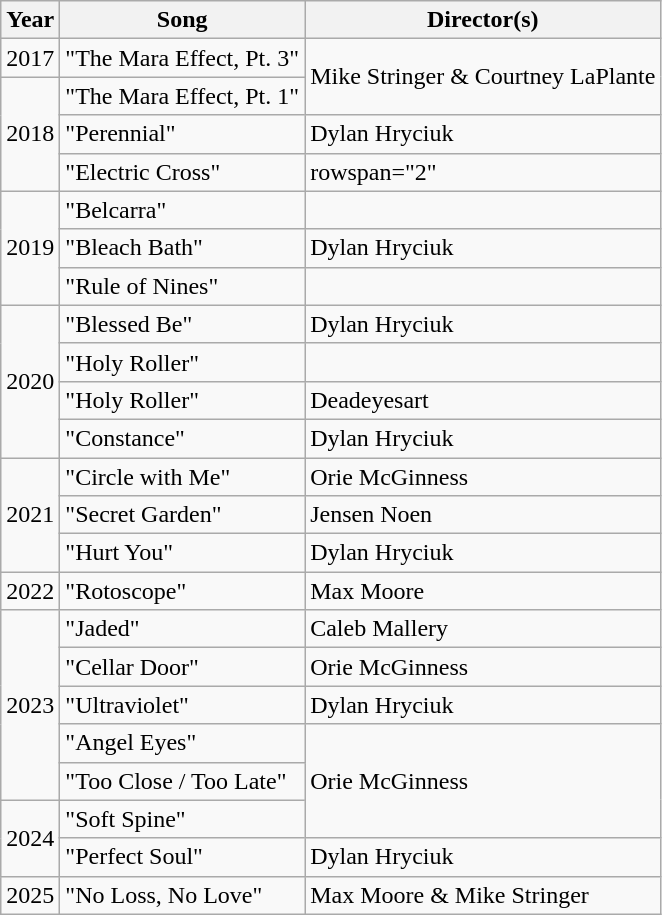<table class="wikitable">
<tr>
<th>Year</th>
<th>Song</th>
<th>Director(s)</th>
</tr>
<tr>
<td rowspan="1">2017</td>
<td>"The Mara Effect, Pt. 3"</td>
<td rowspan="2">Mike Stringer & Courtney LaPlante</td>
</tr>
<tr>
<td rowspan="3">2018</td>
<td>"The Mara Effect, Pt. 1"</td>
</tr>
<tr>
<td>"Perennial"</td>
<td>Dylan Hryciuk</td>
</tr>
<tr>
<td>"Electric Cross"</td>
<td>rowspan="2" </td>
</tr>
<tr>
<td rowspan="3">2019</td>
<td>"Belcarra"</td>
</tr>
<tr>
<td>"Bleach Bath"</td>
<td>Dylan Hryciuk</td>
</tr>
<tr>
<td>"Rule of Nines"</td>
<td></td>
</tr>
<tr>
<td rowspan="4">2020</td>
<td>"Blessed Be"</td>
<td>Dylan Hryciuk</td>
</tr>
<tr>
<td>"Holy Roller"</td>
<td></td>
</tr>
<tr>
<td>"Holy Roller"<br></td>
<td>Deadeyesart</td>
</tr>
<tr>
<td>"Constance"</td>
<td>Dylan Hryciuk</td>
</tr>
<tr>
<td rowspan="3">2021</td>
<td>"Circle with Me"</td>
<td>Orie McGinness</td>
</tr>
<tr>
<td>"Secret Garden"</td>
<td>Jensen Noen</td>
</tr>
<tr>
<td>"Hurt You"</td>
<td>Dylan Hryciuk</td>
</tr>
<tr>
<td>2022</td>
<td>"Rotoscope"</td>
<td>Max Moore</td>
</tr>
<tr>
<td rowspan="5">2023</td>
<td>"Jaded"</td>
<td>Caleb Mallery</td>
</tr>
<tr>
<td>"Cellar Door"</td>
<td>Orie McGinness</td>
</tr>
<tr>
<td>"Ultraviolet"</td>
<td>Dylan Hryciuk</td>
</tr>
<tr>
<td>"Angel Eyes"</td>
<td rowspan="3">Orie McGinness</td>
</tr>
<tr>
<td>"Too Close / Too Late"</td>
</tr>
<tr>
<td rowspan="2">2024</td>
<td>"Soft Spine"</td>
</tr>
<tr>
<td>"Perfect Soul"</td>
<td>Dylan Hryciuk</td>
</tr>
<tr>
<td>2025</td>
<td>"No Loss, No Love"</td>
<td>Max Moore & Mike Stringer</td>
</tr>
</table>
